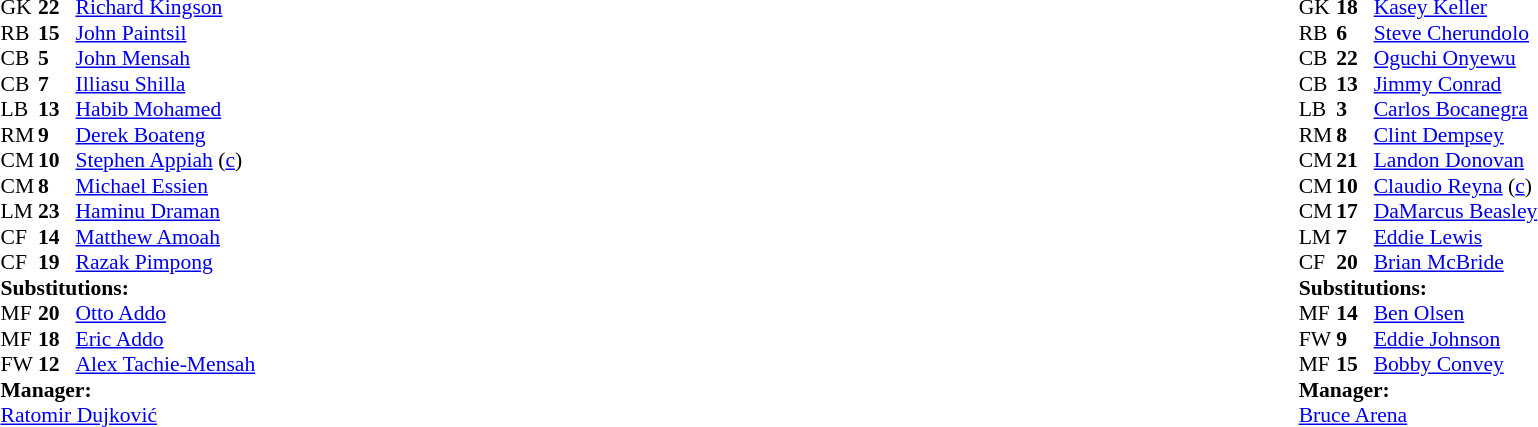<table width="100%">
<tr>
<td valign="top" width="40%"><br><table style="font-size: 90%" cellspacing="0" cellpadding="0">
<tr>
<th width="25"></th>
<th width="25"></th>
</tr>
<tr>
<td>GK</td>
<td><strong>22</strong></td>
<td><a href='#'>Richard Kingson</a></td>
</tr>
<tr>
<td>RB</td>
<td><strong>15</strong></td>
<td><a href='#'>John Paintsil</a></td>
</tr>
<tr>
<td>CB</td>
<td><strong>5</strong></td>
<td><a href='#'>John Mensah</a></td>
<td></td>
</tr>
<tr>
<td>CB</td>
<td><strong>7</strong></td>
<td><a href='#'>Illiasu Shilla</a></td>
<td></td>
</tr>
<tr>
<td>LB</td>
<td><strong>13</strong></td>
<td><a href='#'>Habib Mohamed</a></td>
</tr>
<tr>
<td>RM</td>
<td><strong>9</strong></td>
<td><a href='#'>Derek Boateng</a></td>
<td></td>
<td></td>
</tr>
<tr>
<td>CM</td>
<td><strong>10</strong></td>
<td><a href='#'>Stephen Appiah</a> (<a href='#'>c</a>)</td>
<td></td>
</tr>
<tr>
<td>CM</td>
<td><strong>8</strong></td>
<td><a href='#'>Michael Essien</a></td>
<td></td>
</tr>
<tr>
<td>LM</td>
<td><strong>23</strong></td>
<td><a href='#'>Haminu Draman</a></td>
<td></td>
<td></td>
</tr>
<tr>
<td>CF</td>
<td><strong>14</strong></td>
<td><a href='#'>Matthew Amoah</a></td>
<td></td>
<td></td>
</tr>
<tr>
<td>CF</td>
<td><strong>19</strong></td>
<td><a href='#'>Razak Pimpong</a></td>
</tr>
<tr>
<td colspan=3><strong>Substitutions:</strong></td>
</tr>
<tr>
<td>MF</td>
<td><strong>20</strong></td>
<td><a href='#'>Otto Addo</a></td>
<td></td>
<td></td>
</tr>
<tr>
<td>MF</td>
<td><strong>18</strong></td>
<td><a href='#'>Eric Addo</a></td>
<td></td>
<td></td>
</tr>
<tr>
<td>FW</td>
<td><strong>12</strong></td>
<td><a href='#'>Alex Tachie-Mensah</a></td>
<td></td>
<td></td>
</tr>
<tr>
<td colspan=3><strong>Manager:</strong></td>
</tr>
<tr>
<td colspan="4"> <a href='#'>Ratomir Dujković</a></td>
</tr>
</table>
</td>
<td valign="top"></td>
<td valign="top" width="50%"><br><table style="font-size: 90%" cellspacing="0" cellpadding="0" align=center>
<tr>
<th width="25"></th>
<th width="25"></th>
</tr>
<tr>
<td>GK</td>
<td><strong>18</strong></td>
<td><a href='#'>Kasey Keller</a></td>
</tr>
<tr>
<td>RB</td>
<td><strong>6</strong></td>
<td><a href='#'>Steve Cherundolo</a></td>
<td></td>
<td></td>
</tr>
<tr>
<td>CB</td>
<td><strong>22</strong></td>
<td><a href='#'>Oguchi Onyewu</a></td>
</tr>
<tr>
<td>CB</td>
<td><strong>13</strong></td>
<td><a href='#'>Jimmy Conrad</a></td>
</tr>
<tr>
<td>LB</td>
<td><strong>3</strong></td>
<td><a href='#'>Carlos Bocanegra</a></td>
</tr>
<tr>
<td>RM</td>
<td><strong>8</strong></td>
<td><a href='#'>Clint Dempsey</a></td>
</tr>
<tr>
<td>CM</td>
<td><strong>21</strong></td>
<td><a href='#'>Landon Donovan</a></td>
</tr>
<tr>
<td>CM</td>
<td><strong>10</strong></td>
<td><a href='#'>Claudio Reyna</a> (<a href='#'>c</a>)</td>
<td></td>
<td></td>
</tr>
<tr>
<td>CM</td>
<td><strong>17</strong></td>
<td><a href='#'>DaMarcus Beasley</a></td>
</tr>
<tr>
<td>LM</td>
<td><strong>7</strong></td>
<td><a href='#'>Eddie Lewis</a></td>
<td></td>
<td></td>
</tr>
<tr>
<td>CF</td>
<td><strong>20</strong></td>
<td><a href='#'>Brian McBride</a></td>
</tr>
<tr>
<td colspan=3><strong>Substitutions:</strong></td>
</tr>
<tr>
<td>MF</td>
<td><strong>14</strong></td>
<td><a href='#'>Ben Olsen</a></td>
<td></td>
<td></td>
</tr>
<tr>
<td>FW</td>
<td><strong>9</strong></td>
<td><a href='#'>Eddie Johnson</a></td>
<td></td>
<td></td>
</tr>
<tr>
<td>MF</td>
<td><strong>15</strong></td>
<td><a href='#'>Bobby Convey</a></td>
<td></td>
<td></td>
</tr>
<tr>
<td colspan=3><strong>Manager:</strong></td>
</tr>
<tr>
<td colspan="4"><a href='#'>Bruce Arena</a></td>
</tr>
</table>
</td>
</tr>
</table>
